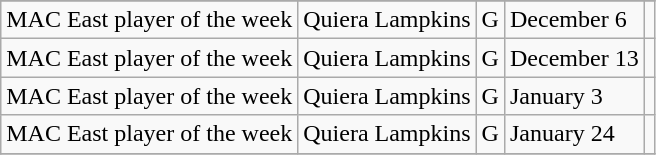<table class="wikitable sortable" border="1">
<tr>
</tr>
<tr>
<td>MAC East player of the week</td>
<td>Quiera Lampkins</td>
<td>G</td>
<td>December 6</td>
<td></td>
</tr>
<tr>
<td>MAC East player of the week</td>
<td>Quiera Lampkins</td>
<td>G</td>
<td>December 13</td>
<td></td>
</tr>
<tr>
<td>MAC East player of the week</td>
<td>Quiera Lampkins</td>
<td>G</td>
<td>January 3</td>
<td></td>
</tr>
<tr>
<td>MAC East player of the week</td>
<td>Quiera Lampkins</td>
<td>G</td>
<td>January 24</td>
<td></td>
</tr>
<tr>
</tr>
</table>
